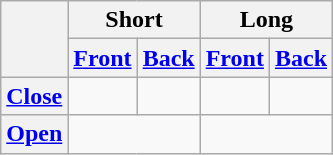<table class="wikitable" border="1" style="text-align:center">
<tr>
<th rowspan="2"></th>
<th colspan="2">Short</th>
<th colspan="2">Long</th>
</tr>
<tr>
<th><a href='#'>Front</a></th>
<th><a href='#'>Back</a></th>
<th><a href='#'>Front</a></th>
<th><a href='#'>Back</a></th>
</tr>
<tr align="center">
<th><a href='#'>Close</a></th>
<td></td>
<td></td>
<td></td>
<td></td>
</tr>
<tr align="center">
<th><a href='#'>Open</a></th>
<td colspan="2"></td>
<td colspan="2"></td>
</tr>
</table>
